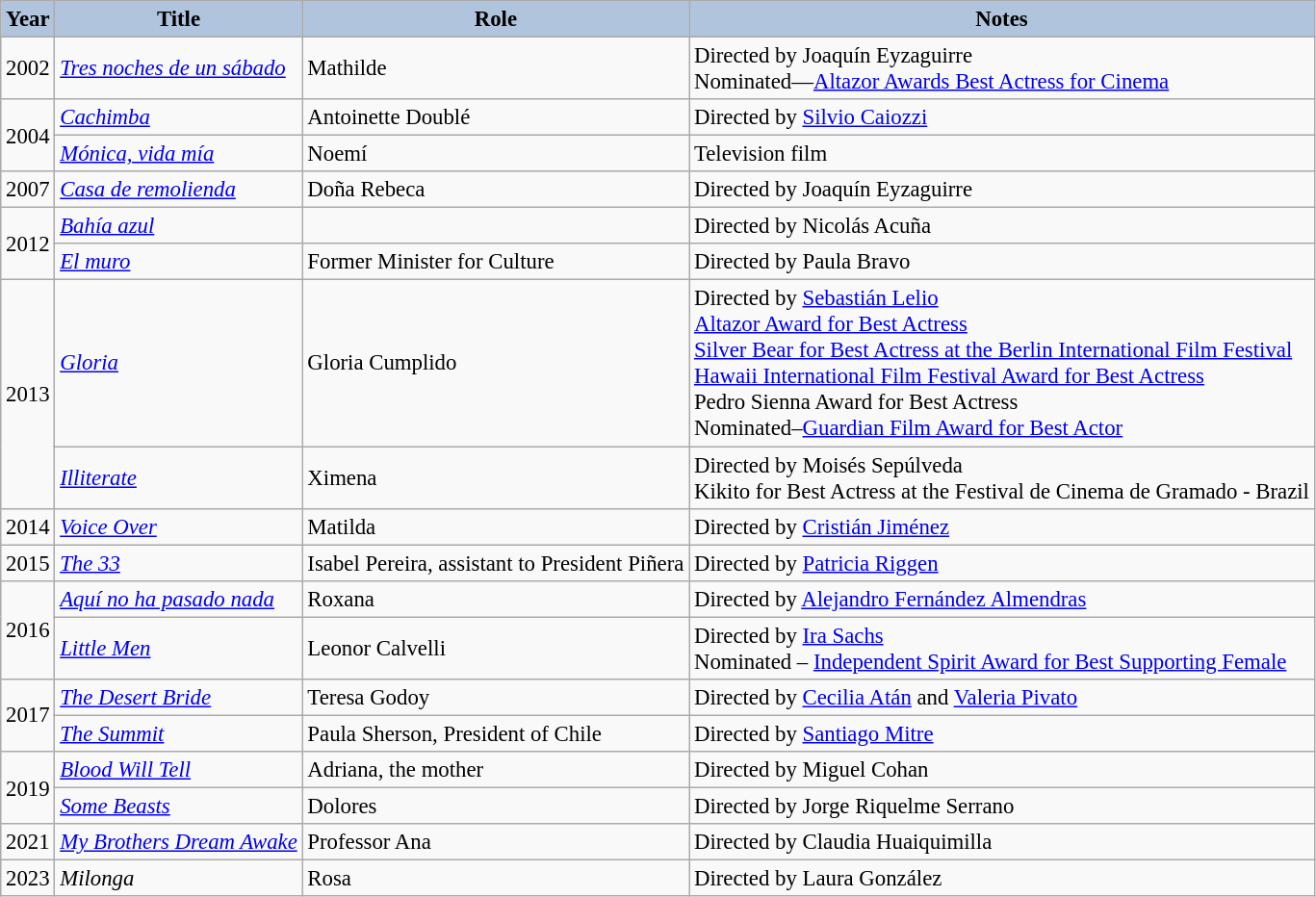<table class="wikitable" style="font-size: 95%;">
<tr>
<th style="background:#B0C4DE;">Year</th>
<th style="background:#B0C4DE;">Title</th>
<th style="background:#B0C4DE;">Role</th>
<th style="background:#B0C4DE;">Notes</th>
</tr>
<tr>
<td>2002</td>
<td><em><a href='#'>Tres noches de un sábado</a></em></td>
<td>Mathilde</td>
<td>Directed by Joaquín Eyzaguirre<br>Nominated—<a href='#'>Altazor Awards Best Actress for Cinema</a></td>
</tr>
<tr>
<td rowspan="2">2004</td>
<td><em><a href='#'>Cachimba</a></em></td>
<td>Antoinette Doublé</td>
<td>Directed by <a href='#'>Silvio Caiozzi</a></td>
</tr>
<tr>
<td><em><a href='#'>Mónica, vida mía</a></em></td>
<td>Noemí</td>
<td>Television film</td>
</tr>
<tr>
<td>2007</td>
<td><em><a href='#'>Casa de remolienda</a></em></td>
<td>Doña Rebeca</td>
<td>Directed by Joaquín Eyzaguirre</td>
</tr>
<tr>
<td rowspan="2">2012</td>
<td><em><a href='#'>Bahía azul</a></em></td>
<td></td>
<td>Directed by Nicolás Acuña</td>
</tr>
<tr>
<td><em><a href='#'>El muro</a></em></td>
<td>Former Minister for Culture</td>
<td>Directed by Paula Bravo</td>
</tr>
<tr>
<td rowspan="2">2013</td>
<td><em><a href='#'>Gloria</a></em></td>
<td>Gloria Cumplido</td>
<td>Directed by <a href='#'>Sebastián Lelio</a><br><a href='#'>Altazor Award for Best Actress</a><br><a href='#'>Silver Bear for Best Actress at the Berlin International Film Festival</a><br><a href='#'>Hawaii International Film Festival Award for Best Actress</a><br>Pedro Sienna Award for Best Actress<br>Nominated–<a href='#'>Guardian Film Award for Best Actor</a></td>
</tr>
<tr>
<td><em><a href='#'>Illiterate</a></em></td>
<td>Ximena</td>
<td>Directed by Moisés Sepúlveda<br>Kikito for Best Actress at the Festival de Cinema de Gramado - Brazil</td>
</tr>
<tr>
<td>2014</td>
<td><em><a href='#'>Voice Over</a></em></td>
<td>Matilda</td>
<td>Directed by <a href='#'>Cristián Jiménez</a></td>
</tr>
<tr>
<td>2015</td>
<td><em><a href='#'>The 33</a></em></td>
<td>Isabel Pereira, assistant to President Piñera</td>
<td>Directed by <a href='#'>Patricia Riggen</a></td>
</tr>
<tr>
<td rowspan="2">2016</td>
<td><em><a href='#'>Aquí no ha pasado nada</a></em></td>
<td>Roxana</td>
<td>Directed by <a href='#'>Alejandro Fernández Almendras</a></td>
</tr>
<tr>
<td><em><a href='#'>Little Men</a></em></td>
<td>Leonor Calvelli</td>
<td>Directed by <a href='#'>Ira Sachs</a><br>Nominated – <a href='#'>Independent Spirit Award for Best Supporting Female</a></td>
</tr>
<tr>
<td rowspan="2">2017</td>
<td><em><a href='#'>The Desert Bride</a></em></td>
<td>Teresa Godoy</td>
<td>Directed by <a href='#'>Cecilia Atán</a> and <a href='#'>Valeria Pivato</a></td>
</tr>
<tr>
<td><em><a href='#'>The Summit</a></em></td>
<td>Paula Sherson, President of Chile</td>
<td>Directed by <a href='#'>Santiago Mitre</a></td>
</tr>
<tr>
<td rowspan="2">2019</td>
<td><em><a href='#'>Blood Will Tell</a></em></td>
<td>Adriana, the mother</td>
<td>Directed by Miguel Cohan</td>
</tr>
<tr>
<td><em><a href='#'>Some Beasts</a></em></td>
<td>Dolores</td>
<td>Directed by Jorge Riquelme Serrano</td>
</tr>
<tr>
<td>2021</td>
<td><em><a href='#'>My Brothers Dream Awake</a></em></td>
<td>Professor Ana</td>
<td>Directed by Claudia Huaiquimilla</td>
</tr>
<tr>
<td>2023</td>
<td><em>Milonga</em></td>
<td>Rosa</td>
<td>Directed by Laura González</td>
</tr>
</table>
